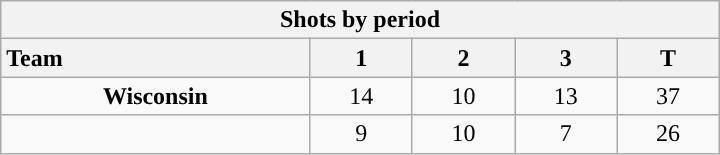<table class="wikitable" style="width:30em; text-align:right;">
<tr>
<th colspan=5>Shots by period</th>
</tr>
<tr>
<th style="width:10em; text-align:left;">Team</th>
<th style="width:3em;">1</th>
<th style="width:3em;">2</th>
<th style="width:3em;">3</th>
<th style="width:3em;">T</th>
</tr>
<tr>
<td align=center><strong>Wisconsin</strong></td>
<td align=center>14</td>
<td align=center>10</td>
<td align=center>13</td>
<td align=center>37</td>
</tr>
<tr>
<td style="text-align:center; "><strong></strong></td>
<td align=center>9</td>
<td align=center>10</td>
<td align=center>7</td>
<td align=center>26</td>
</tr>
</table>
